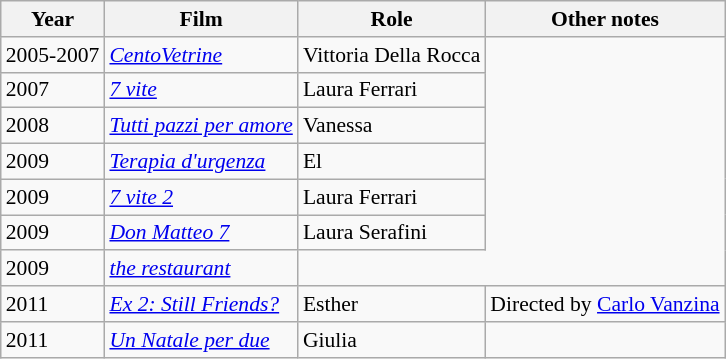<table class="wikitable" style="font-size: 90%;">
<tr>
<th>Year</th>
<th>Film</th>
<th>Role</th>
<th>Other notes</th>
</tr>
<tr>
<td>2005-2007</td>
<td><em><a href='#'>CentoVetrine</a></em></td>
<td>Vittoria Della Rocca</td>
</tr>
<tr>
<td>2007</td>
<td><em><a href='#'>7 vite</a></em></td>
<td>Laura Ferrari</td>
</tr>
<tr>
<td>2008</td>
<td><em><a href='#'>Tutti pazzi per amore</a></em></td>
<td>Vanessa</td>
</tr>
<tr>
<td>2009</td>
<td><em><a href='#'>Terapia d'urgenza</a></em></td>
<td>El</td>
</tr>
<tr>
<td>2009</td>
<td><em><a href='#'>7 vite 2</a></em></td>
<td>Laura Ferrari</td>
</tr>
<tr>
<td>2009</td>
<td><em><a href='#'>Don Matteo 7</a></em></td>
<td>Laura Serafini</td>
</tr>
<tr>
<td>2009</td>
<td><em><a href='#'>the restaurant</a></em></td>
</tr>
<tr>
<td>2011</td>
<td><em><a href='#'>Ex 2: Still Friends?</a></em></td>
<td>Esther</td>
<td>Directed by <a href='#'>Carlo Vanzina</a></td>
</tr>
<tr>
<td>2011</td>
<td><em><a href='#'>Un Natale per due</a></em></td>
<td>Giulia</td>
<td></td>
</tr>
</table>
